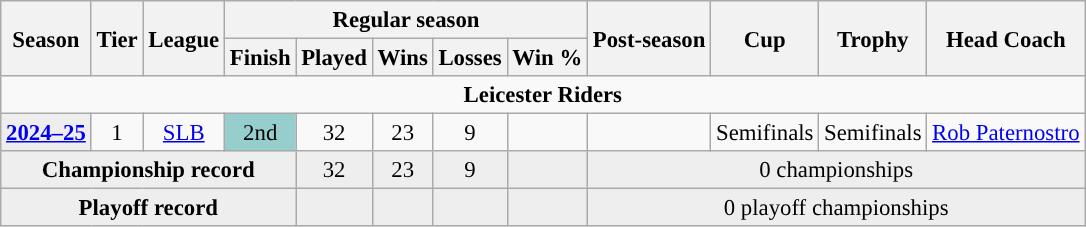<table class="wikitable" style="font-size:95%; text-align:center">
<tr>
<th rowspan=2>Season</th>
<th rowspan=2>Tier</th>
<th rowspan=2>League</th>
<th colspan=5>Regular season</th>
<th rowspan=2>Post-season</th>
<th rowspan=2>Cup</th>
<th rowspan=2>Trophy</th>
<th rowspan=2>Head Coach</th>
</tr>
<tr>
<th>Finish</th>
<th>Played</th>
<th>Wins</th>
<th>Losses</th>
<th>Win %</th>
</tr>
<tr>
<td colspan="12" align="center"><strong>Leicester Riders</strong></td>
</tr>
<tr>
<th style="background:#eee;"><a href='#'>2024–25</a></th>
<td style="text-align:center;">1</td>
<td style="text-align:center;"><a href='#'>SLB</a></td>
<td style="text-align:center;background-color:#96CDCD;">2nd</td>
<td style="text-align:center;">32</td>
<td style="text-align:center;">23</td>
<td style="text-align:center;">9</td>
<td style="text-align:center;"></td>
<td style="text-align:center;background-color:#;"></td>
<td style="text-align:center;">Semifinals</td>
<td style="text-align:center;">Semifinals</td>
<td style="text-align:center;"><a href='#'>Rob Paternostro</a></td>
</tr>
<tr>
<th colspan=4 style="background:#eee;">Championship record</th>
<td style="background:#eee;">32</td>
<td style="background:#eee;">23</td>
<td style="background:#eee;">9</td>
<td style="background:#eee;"></td>
<td colspan="4" style="background:#eee;">0 championships</td>
</tr>
<tr>
<th colspan=4 style="background:#eee;">Playoff record</th>
<td style="background:#eee;"></td>
<td style="background:#eee;"></td>
<td style="background:#eee;"></td>
<td style="background:#eee;"></td>
<td colspan="4" style="background:#eee;">0 playoff championships</td>
</tr>
</table>
